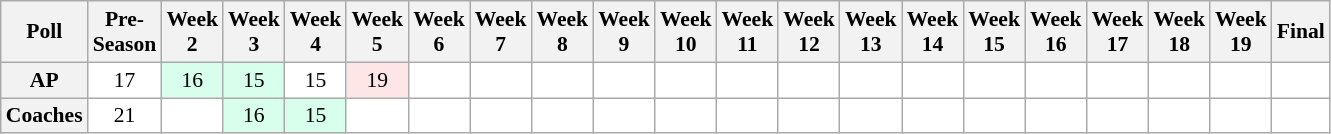<table class="wikitable" style="white-space:nowrap;font-size:90%">
<tr>
<th>Poll</th>
<th>Pre-<br>Season</th>
<th>Week<br>2</th>
<th>Week<br>3</th>
<th>Week<br>4</th>
<th>Week<br>5</th>
<th>Week<br>6</th>
<th>Week<br>7</th>
<th>Week<br>8</th>
<th>Week<br>9</th>
<th>Week<br>10</th>
<th>Week<br>11</th>
<th>Week<br>12</th>
<th>Week<br>13</th>
<th>Week<br>14</th>
<th>Week<br>15</th>
<th>Week<br>16</th>
<th>Week<br>17</th>
<th>Week<br>18</th>
<th>Week<br>19</th>
<th>Final</th>
</tr>
<tr style="text-align:center;">
<th>AP</th>
<td style="background:#FFF;">17</td>
<td style="background:#D8FFEB;">16</td>
<td style="background:#D8FFEB;">15</td>
<td style="background:#FFF;">15</td>
<td style="background:#FFE6E6;">19</td>
<td style="background:#FFF;"></td>
<td style="background:#FFF;"></td>
<td style="background:#FFF;"></td>
<td style="background:#FFF;"></td>
<td style="background:#FFF;"></td>
<td style="background:#FFF;"></td>
<td style="background:#FFF;"></td>
<td style="background:#FFF;"></td>
<td style="background:#FFF;"></td>
<td style="background:#FFF;"></td>
<td style="background:#FFF;"></td>
<td style="background:#FFF;"></td>
<td style="background:#FFF;"></td>
<td style="background:#FFF;"></td>
<td style="background:#FFF;"></td>
</tr>
<tr style="text-align:center;">
<th>Coaches</th>
<td style="background:#FFF;">21</td>
<td style="background:#FFF;"></td>
<td style="background:#D8FFEB;">16</td>
<td style="background:#D8FFEB;">15</td>
<td style="background:#FFF;"></td>
<td style="background:#FFF;"></td>
<td style="background:#FFF;"></td>
<td style="background:#FFF;"></td>
<td style="background:#FFF;"></td>
<td style="background:#FFF;"></td>
<td style="background:#FFF;"></td>
<td style="background:#FFF;"></td>
<td style="background:#FFF;"></td>
<td style="background:#FFF;"></td>
<td style="background:#FFF;"></td>
<td style="background:#FFF;"></td>
<td style="background:#FFF;"></td>
<td style="background:#FFF;"></td>
<td style="background:#FFF;"></td>
<td style="background:#FFF;"></td>
</tr>
</table>
